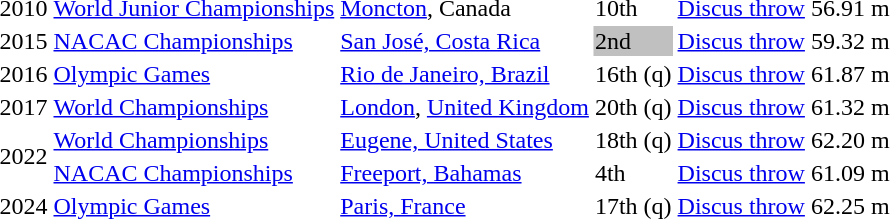<table>
<tr>
<td>2010</td>
<td><a href='#'>World Junior Championships</a></td>
<td><a href='#'>Moncton</a>, Canada</td>
<td>10th</td>
<td><a href='#'>Discus throw</a></td>
<td>56.91 m</td>
</tr>
<tr>
<td>2015</td>
<td><a href='#'>NACAC Championships</a></td>
<td><a href='#'>San José, Costa Rica</a></td>
<td bgcolor=silver>2nd</td>
<td><a href='#'>Discus throw</a></td>
<td>59.32 m</td>
</tr>
<tr>
<td>2016</td>
<td><a href='#'>Olympic Games</a></td>
<td><a href='#'>Rio de Janeiro, Brazil</a></td>
<td>16th (q)</td>
<td><a href='#'>Discus throw</a></td>
<td>61.87 m</td>
</tr>
<tr>
<td>2017</td>
<td><a href='#'>World Championships</a></td>
<td><a href='#'>London</a>, <a href='#'>United Kingdom</a></td>
<td>20th (q)</td>
<td><a href='#'>Discus throw</a></td>
<td>61.32 m</td>
</tr>
<tr>
<td rowspan=2>2022</td>
<td><a href='#'>World Championships</a></td>
<td><a href='#'>Eugene, United States</a></td>
<td>18th (q)</td>
<td><a href='#'>Discus throw</a></td>
<td>62.20 m</td>
</tr>
<tr>
<td><a href='#'>NACAC Championships</a></td>
<td><a href='#'>Freeport, Bahamas</a></td>
<td>4th</td>
<td><a href='#'>Discus throw</a></td>
<td>61.09 m</td>
</tr>
<tr>
<td>2024</td>
<td><a href='#'>Olympic Games</a></td>
<td><a href='#'>Paris, France</a></td>
<td>17th (q)</td>
<td><a href='#'>Discus throw</a></td>
<td>62.25 m</td>
</tr>
</table>
